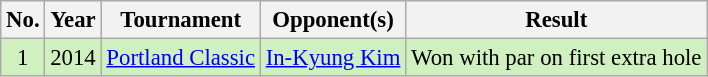<table class="wikitable" style="font-size:95%;">
<tr>
<th>No.</th>
<th>Year</th>
<th>Tournament</th>
<th>Opponent(s)</th>
<th>Result</th>
</tr>
<tr style="background:#D0F0C0;">
<td align=center>1</td>
<td align=center>2014</td>
<td><a href='#'>Portland Classic</a></td>
<td> <a href='#'>In-Kyung Kim</a></td>
<td>Won with par on first extra hole</td>
</tr>
</table>
